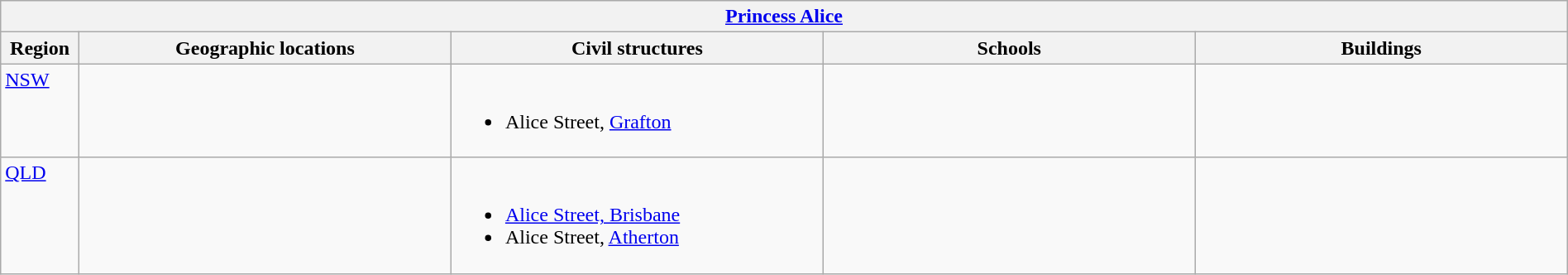<table class="wikitable" width="100%">
<tr>
<th colspan="5"> <a href='#'>Princess Alice</a></th>
</tr>
<tr>
<th width="5%">Region</th>
<th width="23.75%">Geographic locations</th>
<th width="23.75%">Civil structures</th>
<th width="23.75%">Schools</th>
<th width="23.75%">Buildings</th>
</tr>
<tr>
<td align=left valign=top> <a href='#'>NSW</a></td>
<td></td>
<td><br><ul><li>Alice Street, <a href='#'>Grafton</a></li></ul></td>
<td></td>
<td></td>
</tr>
<tr>
<td align=left valign=top> <a href='#'>QLD</a></td>
<td></td>
<td><br><ul><li><a href='#'>Alice Street, Brisbane</a></li><li>Alice Street, <a href='#'>Atherton</a></li></ul></td>
<td></td>
</tr>
</table>
